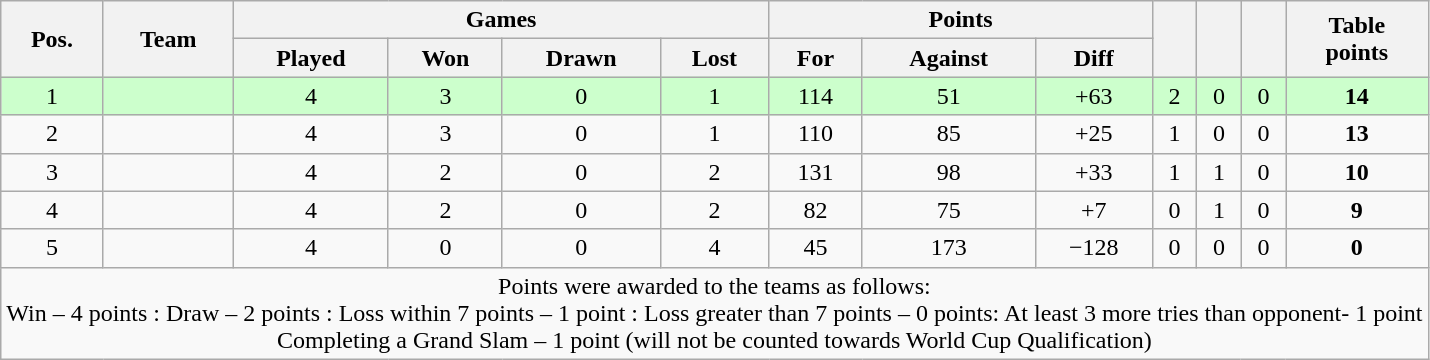<table class="wikitable" style="text-align:center">
<tr>
<th rowspan="2">Pos.</th>
<th rowspan="2">Team</th>
<th colspan="4">Games</th>
<th colspan="3">Points</th>
<th rowspan="2"></th>
<th rowspan="2"></th>
<th rowspan="2"></th>
<th rowspan="2">Table<br>points</th>
</tr>
<tr>
<th>Played</th>
<th>Won</th>
<th>Drawn</th>
<th>Lost</th>
<th>For</th>
<th>Against</th>
<th>Diff</th>
</tr>
<tr style="text-align:center; background:#cfc;">
<td>1</td>
<td align=left></td>
<td>4</td>
<td>3</td>
<td>0</td>
<td>1</td>
<td>114</td>
<td>51</td>
<td>+63</td>
<td>2</td>
<td>0</td>
<td>0</td>
<td><strong>14</strong></td>
</tr>
<tr align=center>
<td>2</td>
<td align=left></td>
<td>4</td>
<td>3</td>
<td>0</td>
<td>1</td>
<td>110</td>
<td>85</td>
<td>+25</td>
<td>1</td>
<td>0</td>
<td>0</td>
<td><strong>13</strong></td>
</tr>
<tr align=center>
<td>3</td>
<td align=left></td>
<td>4</td>
<td>2</td>
<td>0</td>
<td>2</td>
<td>131</td>
<td>98</td>
<td>+33</td>
<td>1</td>
<td>1</td>
<td>0</td>
<td><strong>10</strong></td>
</tr>
<tr align=center>
<td>4</td>
<td align=left></td>
<td>4</td>
<td>2</td>
<td>0</td>
<td>2</td>
<td>82</td>
<td>75</td>
<td>+7</td>
<td>0</td>
<td>1</td>
<td>0</td>
<td><strong>9</strong></td>
</tr>
<tr align=center>
<td>5</td>
<td align=left></td>
<td>4</td>
<td>0</td>
<td>0</td>
<td>4</td>
<td>45</td>
<td>173</td>
<td>−128</td>
<td>0</td>
<td>0</td>
<td>0</td>
<td><strong>0</strong></td>
</tr>
<tr>
<td style="text-align:center;" colspan="100">Points were awarded to the teams as follows:<br>Win – 4 points : Draw – 2 points  : Loss within 7 points – 1 point : Loss greater than 7 points – 0 points: At least 3 more tries than opponent- 1 point<br>Completing a Grand Slam – 1 point (will not be counted towards World Cup Qualification)</td>
</tr>
</table>
